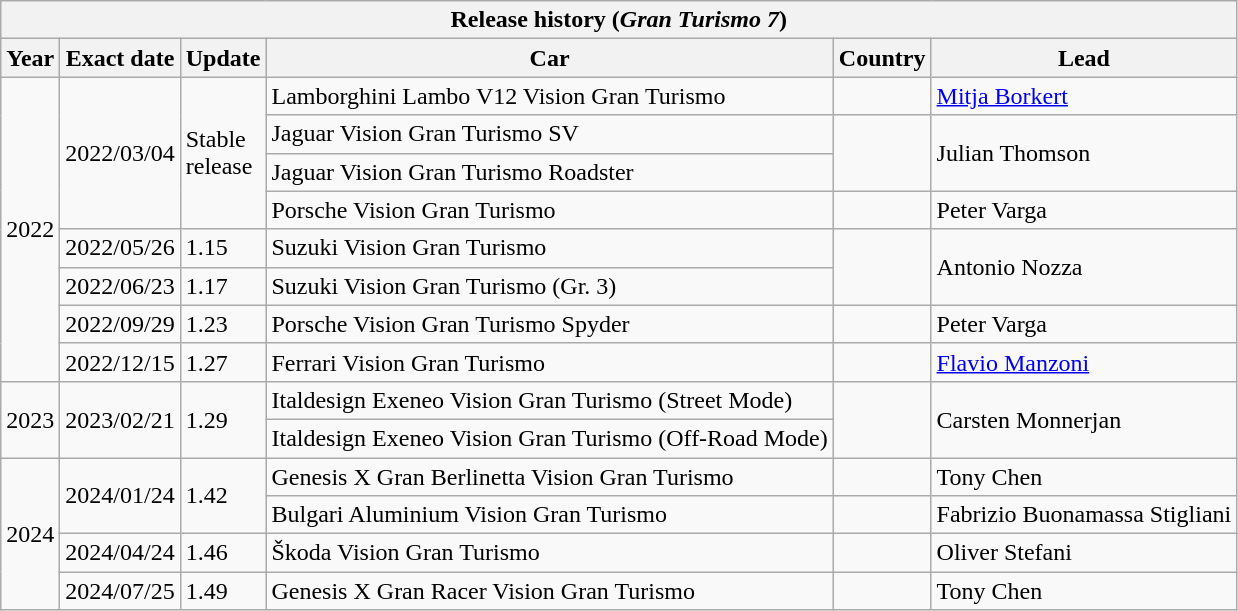<table class="wikitable sortable">
<tr>
<th colspan="6">Release history (<em>Gran Turismo 7</em>)</th>
</tr>
<tr>
<th>Year</th>
<th>Exact date</th>
<th>Update</th>
<th>Car</th>
<th>Country</th>
<th>Lead</th>
</tr>
<tr>
<td rowspan="8">2022</td>
<td rowspan="4">2022/03/04</td>
<td rowspan="4">Stable<br>release</td>
<td>Lamborghini Lambo V12 Vision Gran Turismo</td>
<td></td>
<td><a href='#'>Mitja Borkert</a></td>
</tr>
<tr>
<td>Jaguar Vision Gran Turismo SV</td>
<td rowspan="2"></td>
<td rowspan="2">Julian Thomson</td>
</tr>
<tr>
<td>Jaguar Vision Gran Turismo Roadster</td>
</tr>
<tr>
<td>Porsche Vision Gran Turismo</td>
<td></td>
<td>Peter Varga</td>
</tr>
<tr>
<td>2022/05/26</td>
<td>1.15</td>
<td>Suzuki Vision Gran Turismo</td>
<td rowspan="2"></td>
<td rowspan="2">Antonio Nozza</td>
</tr>
<tr>
<td>2022/06/23</td>
<td>1.17</td>
<td>Suzuki Vision Gran Turismo (Gr. 3)</td>
</tr>
<tr>
<td>2022/09/29</td>
<td>1.23</td>
<td>Porsche Vision Gran Turismo Spyder</td>
<td></td>
<td>Peter Varga</td>
</tr>
<tr>
<td>2022/12/15</td>
<td>1.27</td>
<td>Ferrari Vision Gran Turismo</td>
<td></td>
<td><a href='#'>Flavio Manzoni</a></td>
</tr>
<tr>
<td rowspan="2">2023</td>
<td rowspan="2">2023/02/21</td>
<td rowspan="2">1.29</td>
<td>Italdesign Exeneo Vision Gran Turismo (Street Mode)</td>
<td rowspan="2"></td>
<td rowspan="2">Carsten Monnerjan</td>
</tr>
<tr>
<td>Italdesign Exeneo Vision Gran Turismo (Off-Road Mode)</td>
</tr>
<tr>
<td rowspan="4">2024</td>
<td rowspan="2">2024/01/24</td>
<td rowspan="2">1.42</td>
<td>Genesis X Gran Berlinetta Vision Gran Turismo</td>
<td></td>
<td>Tony Chen</td>
</tr>
<tr>
<td>Bulgari Aluminium Vision Gran Turismo</td>
<td></td>
<td>Fabrizio Buonamassa Stigliani</td>
</tr>
<tr>
<td>2024/04/24</td>
<td>1.46</td>
<td>Škoda Vision Gran Turismo</td>
<td></td>
<td>Oliver Stefani</td>
</tr>
<tr>
<td>2024/07/25</td>
<td>1.49</td>
<td>Genesis X Gran Racer Vision Gran Turismo</td>
<td></td>
<td>Tony Chen</td>
</tr>
</table>
